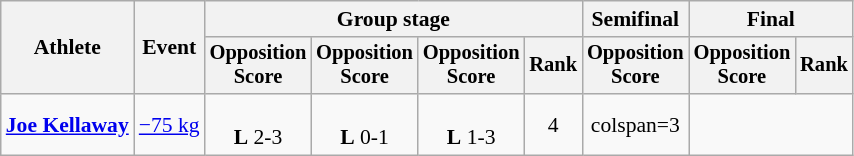<table class="wikitable" style="text-align:center; font-size:90%">
<tr>
<th rowspan=2>Athlete</th>
<th rowspan=2>Event</th>
<th colspan=4>Group stage</th>
<th>Semifinal</th>
<th colspan=2>Final</th>
</tr>
<tr style="font-size:95%">
<th>Opposition<br>Score</th>
<th>Opposition<br>Score</th>
<th>Opposition<br>Score</th>
<th>Rank</th>
<th>Opposition<br>Score</th>
<th>Opposition<br>Score</th>
<th>Rank</th>
</tr>
<tr>
<td align=left><strong><a href='#'>Joe Kellaway</a></strong></td>
<td align=left><a href='#'>−75 kg</a></td>
<td><br><strong>L</strong> 2-3</td>
<td><br><strong>L</strong> 0-1</td>
<td><br><strong>L</strong> 1-3</td>
<td>4</td>
<td>colspan=3 </td>
</tr>
</table>
